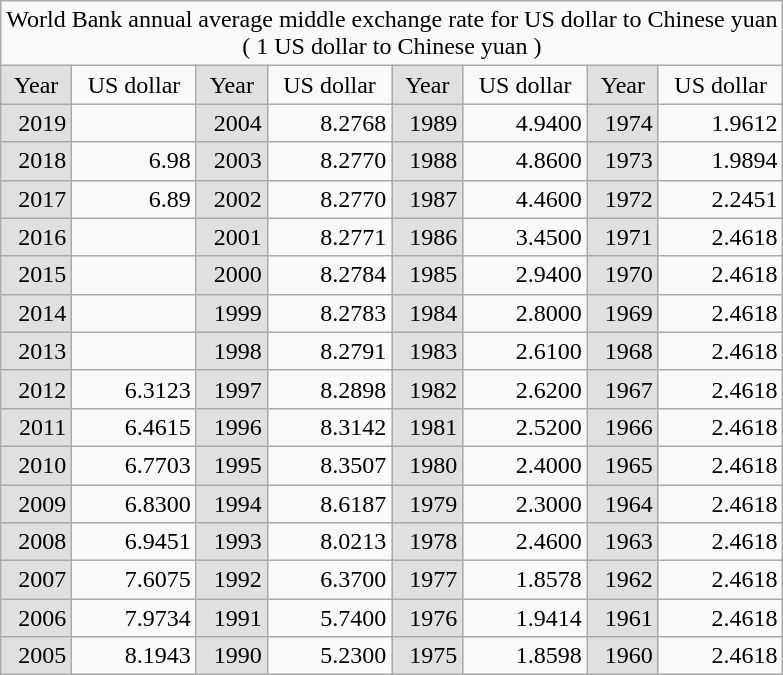<table class="wikitable">
<tr align=center>
<td colspan=8>World Bank annual average middle exchange rate for US dollar to Chinese yuan<br>( 1 US dollar to Chinese yuan )</td>
</tr>
<tr align=center>
<td bgcolor=#E0E0E0>Year</td>
<td>US dollar</td>
<td bgcolor=#E0E0E0>Year</td>
<td>US dollar</td>
<td bgcolor=#E0E0E0>Year</td>
<td>US dollar</td>
<td bgcolor=#E0E0E0>Year</td>
<td>US dollar</td>
</tr>
<tr align=right>
<td bgcolor=#E0E0E0>2019</td>
<td></td>
<td bgcolor=#E0E0E0>2004</td>
<td>8.2768</td>
<td bgcolor=#E0E0E0>1989</td>
<td>4.9400</td>
<td bgcolor=#E0E0E0>1974</td>
<td>1.9612</td>
</tr>
<tr align=right>
<td bgcolor=#E0E0E0>2018</td>
<td>6.98</td>
<td bgcolor="#E0E0E0">2003</td>
<td>8.2770</td>
<td bgcolor=#E0E0E0>1988</td>
<td>4.8600</td>
<td bgcolor=#E0E0E0>1973</td>
<td>1.9894</td>
</tr>
<tr align=right>
<td bgcolor=#E0E0E0>2017</td>
<td>6.89</td>
<td bgcolor="#E0E0E0">2002</td>
<td>8.2770</td>
<td bgcolor=#E0E0E0>1987</td>
<td>4.4600</td>
<td bgcolor=#E0E0E0>1972</td>
<td>2.2451</td>
</tr>
<tr align=right>
<td bgcolor=#E0E0E0>2016</td>
<td></td>
<td bgcolor=#E0E0E0>2001</td>
<td>8.2771</td>
<td bgcolor=#E0E0E0>1986</td>
<td>3.4500</td>
<td bgcolor=#E0E0E0>1971</td>
<td>2.4618</td>
</tr>
<tr align=right>
<td bgcolor=#E0E0E0>2015</td>
<td></td>
<td bgcolor=#E0E0E0>2000</td>
<td>8.2784</td>
<td bgcolor=#E0E0E0>1985</td>
<td>2.9400</td>
<td bgcolor=#E0E0E0>1970</td>
<td>2.4618</td>
</tr>
<tr align=right>
<td bgcolor=#E0E0E0>2014</td>
<td></td>
<td bgcolor=#E0E0E0>1999</td>
<td>8.2783</td>
<td bgcolor=#E0E0E0>1984</td>
<td>2.8000</td>
<td bgcolor=#E0E0E0>1969</td>
<td>2.4618</td>
</tr>
<tr align=right>
<td bgcolor=#E0E0E0>2013</td>
<td></td>
<td bgcolor=#E0E0E0>1998</td>
<td>8.2791</td>
<td bgcolor=#E0E0E0>1983</td>
<td>2.6100</td>
<td bgcolor=#E0E0E0>1968</td>
<td>2.4618</td>
</tr>
<tr align=right>
<td bgcolor=#E0E0E0>2012</td>
<td>6.3123</td>
<td bgcolor=#E0E0E0>1997</td>
<td>8.2898</td>
<td bgcolor=#E0E0E0>1982</td>
<td>2.6200</td>
<td bgcolor=#E0E0E0>1967</td>
<td>2.4618</td>
</tr>
<tr align=right>
<td bgcolor=#E0E0E0>2011</td>
<td>6.4615</td>
<td bgcolor=#E0E0E0>1996</td>
<td>8.3142</td>
<td bgcolor=#E0E0E0>1981</td>
<td>2.5200</td>
<td bgcolor=#E0E0E0>1966</td>
<td>2.4618</td>
</tr>
<tr align=right>
<td bgcolor=#E0E0E0>2010</td>
<td>6.7703</td>
<td bgcolor=#E0E0E0>1995</td>
<td>8.3507</td>
<td bgcolor=#E0E0E0>1980</td>
<td>2.4000</td>
<td bgcolor=#E0E0E0>1965</td>
<td>2.4618</td>
</tr>
<tr align=right>
<td bgcolor=#E0E0E0>2009</td>
<td>6.8300</td>
<td bgcolor=#E0E0E0>1994</td>
<td>8.6187</td>
<td bgcolor=#E0E0E0>1979</td>
<td>2.3000</td>
<td bgcolor=#E0E0E0>1964</td>
<td>2.4618</td>
</tr>
<tr align=right>
<td bgcolor=#E0E0E0>2008</td>
<td>6.9451</td>
<td bgcolor=#E0E0E0>1993</td>
<td>8.0213</td>
<td bgcolor=#E0E0E0>1978</td>
<td>2.4600</td>
<td bgcolor=#E0E0E0>1963</td>
<td>2.4618</td>
</tr>
<tr align=right>
<td bgcolor=#E0E0E0>2007</td>
<td>7.6075</td>
<td bgcolor=#E0E0E0>1992</td>
<td>6.3700</td>
<td bgcolor=#E0E0E0>1977</td>
<td>1.8578</td>
<td bgcolor=#E0E0E0>1962</td>
<td>2.4618</td>
</tr>
<tr align=right>
<td bgcolor=#E0E0E0>2006</td>
<td>7.9734</td>
<td bgcolor=#E0E0E0>1991</td>
<td>5.7400</td>
<td bgcolor=#E0E0E0>1976</td>
<td>1.9414</td>
<td bgcolor=#E0E0E0>1961</td>
<td>2.4618</td>
</tr>
<tr align=right>
<td bgcolor=#E0E0E0>2005</td>
<td>8.1943</td>
<td bgcolor=#E0E0E0>1990</td>
<td>5.2300</td>
<td bgcolor=#E0E0E0>1975</td>
<td>1.8598</td>
<td bgcolor=#E0E0E0>1960</td>
<td>2.4618</td>
</tr>
</table>
